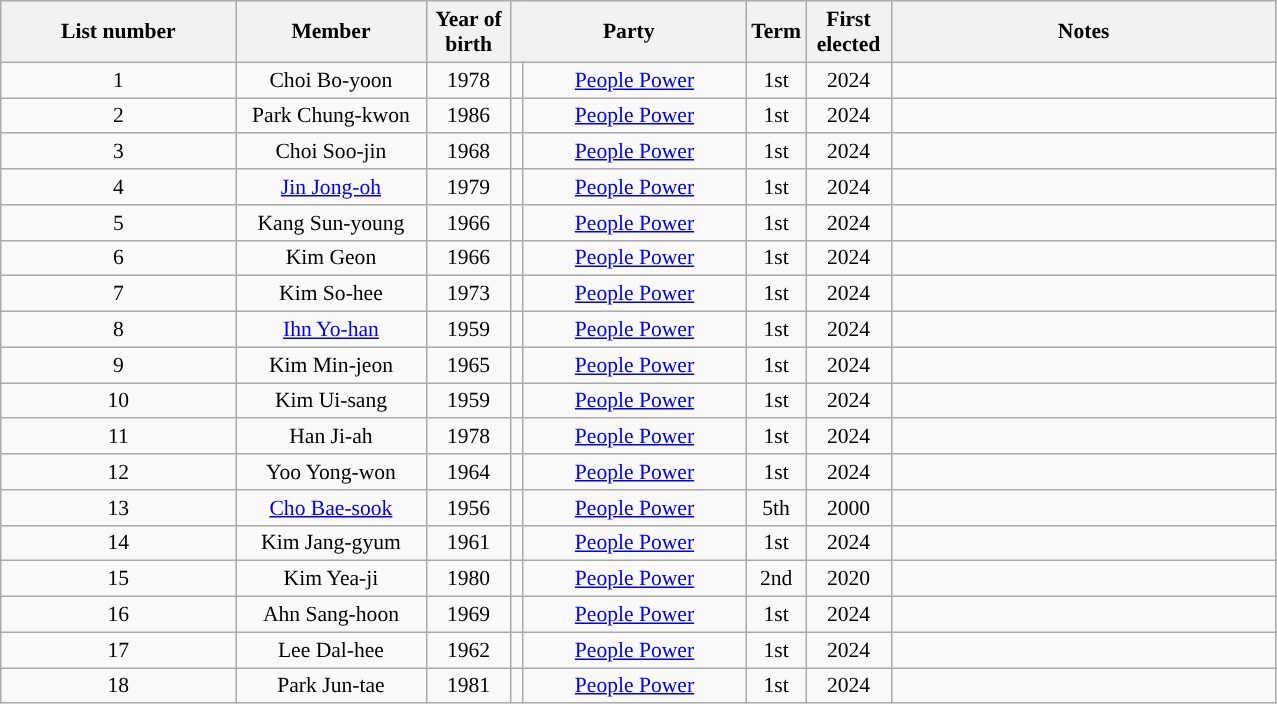<table class="wikitable sortable" style="font-size:90%; text-align:center">
<tr>
<th scope="col" style="width:150px;">List number</th>
<th scope="col" style="width:120px;">Member</th>
<th scope="col" style="width:50px;">Year of birth</th>
<th colspan="2" scope="col" style="width:150px;">Party</th>
<th scope="col" style="width:20px;">Term</th>
<th scope="col" style="width:50px;">First elected</th>
<th scope="col" style="width:250px;" class="unsortable">Notes</th>
</tr>
<tr>
<td>1</td>
<td>Choi Bo-yoon</td>
<td>1978</td>
<td scope="row" width="1" style="background-color:"></td>
<td><a href='#'>People Power</a></td>
<td>1st</td>
<td>2024</td>
<td></td>
</tr>
<tr>
<td>2</td>
<td>Park Chung-kwon</td>
<td>1986</td>
<td scope="row" width="1" style="background-color:"></td>
<td><a href='#'>People Power</a></td>
<td>1st</td>
<td>2024</td>
<td></td>
</tr>
<tr>
<td>3</td>
<td>Choi Soo-jin</td>
<td>1968</td>
<td scope="row" width="1" style="background-color:"></td>
<td><a href='#'>People Power</a></td>
<td>1st</td>
<td>2024</td>
<td></td>
</tr>
<tr>
<td>4</td>
<td><a href='#'>Jin Jong-oh</a></td>
<td>1979</td>
<td scope="row" width="1" style="background-color:"></td>
<td><a href='#'>People Power</a></td>
<td>1st</td>
<td>2024</td>
<td></td>
</tr>
<tr>
<td>5</td>
<td>Kang Sun-young</td>
<td>1966</td>
<td scope="row" width="1" style="background-color:"></td>
<td><a href='#'>People Power</a></td>
<td>1st</td>
<td>2024</td>
<td></td>
</tr>
<tr>
<td>6</td>
<td>Kim Geon</td>
<td>1966</td>
<td scope="row" width="1" style="background-color:"></td>
<td><a href='#'>People Power</a></td>
<td>1st</td>
<td>2024</td>
<td></td>
</tr>
<tr>
<td>7</td>
<td>Kim So-hee</td>
<td>1973</td>
<td scope="row" width="1" style="background-color:"></td>
<td><a href='#'>People Power</a></td>
<td>1st</td>
<td>2024</td>
<td></td>
</tr>
<tr>
<td>8</td>
<td><a href='#'>Ihn Yo-han</a></td>
<td>1959</td>
<td scope="row" width="1" style="background-color:"></td>
<td><a href='#'>People Power</a></td>
<td>1st</td>
<td>2024</td>
<td></td>
</tr>
<tr>
<td>9</td>
<td>Kim Min-jeon</td>
<td>1965</td>
<td scope="row" width="1" style="background-color:"></td>
<td><a href='#'>People Power</a></td>
<td>1st</td>
<td>2024</td>
<td></td>
</tr>
<tr>
<td>10</td>
<td>Kim Ui-sang</td>
<td>1959</td>
<td scope="row" width="1" style="background-color:"></td>
<td><a href='#'>People Power</a></td>
<td>1st</td>
<td>2024</td>
<td></td>
</tr>
<tr>
<td>11</td>
<td>Han Ji-ah</td>
<td>1978</td>
<td scope="row" width="1" style="background-color:"></td>
<td><a href='#'>People Power</a></td>
<td>1st</td>
<td>2024</td>
<td></td>
</tr>
<tr>
<td>12</td>
<td>Yoo Yong-won</td>
<td>1964</td>
<td scope="row" width="1" style="background-color:"></td>
<td><a href='#'>People Power</a></td>
<td>1st</td>
<td>2024</td>
<td></td>
</tr>
<tr>
<td>13</td>
<td><a href='#'>Cho Bae-sook</a></td>
<td>1956</td>
<td scope="row" width="1" style="background-color:"></td>
<td><a href='#'>People Power</a></td>
<td>5th</td>
<td>2000</td>
<td></td>
</tr>
<tr>
<td>14</td>
<td>Kim Jang-gyum</td>
<td>1961</td>
<td scope="row" width="1" style="background-color:"></td>
<td><a href='#'>People Power</a></td>
<td>1st</td>
<td>2024</td>
<td></td>
</tr>
<tr>
<td>15</td>
<td>Kim Yea-ji</td>
<td>1980</td>
<td scope="row" width="1" style="background-color:"></td>
<td><a href='#'>People Power</a></td>
<td>2nd</td>
<td>2020</td>
<td></td>
</tr>
<tr>
<td>16</td>
<td>Ahn Sang-hoon</td>
<td>1969</td>
<td scope="row" width="1" style="background-color:"></td>
<td><a href='#'>People Power</a></td>
<td>1st</td>
<td>2024</td>
<td></td>
</tr>
<tr>
<td>17</td>
<td>Lee Dal-hee</td>
<td>1962</td>
<td scope="row" width="1" style="background-color:"></td>
<td><a href='#'>People Power</a></td>
<td>1st</td>
<td>2024</td>
<td></td>
</tr>
<tr>
<td>18</td>
<td>Park Jun-tae</td>
<td>1981</td>
<td scope="row" width="1" style="background-color:"></td>
<td><a href='#'>People Power</a></td>
<td>1st</td>
<td>2024</td>
<td></td>
</tr>
</table>
